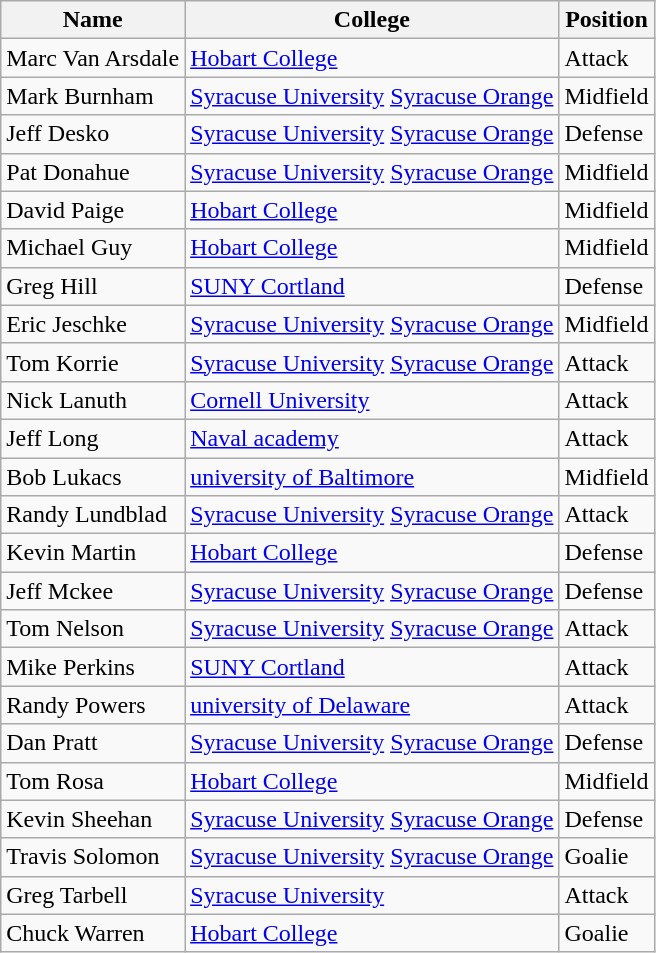<table class="wikitable">
<tr>
<th>Name</th>
<th>College</th>
<th>Position</th>
</tr>
<tr>
<td>Marc Van Arsdale</td>
<td><a href='#'>Hobart College</a></td>
<td>Attack</td>
</tr>
<tr>
<td>Mark Burnham</td>
<td><a href='#'>Syracuse University</a> <a href='#'>Syracuse Orange</a></td>
<td>Midfield</td>
</tr>
<tr>
<td>Jeff Desko</td>
<td><a href='#'>Syracuse University</a> <a href='#'>Syracuse Orange</a></td>
<td>Defense</td>
</tr>
<tr>
<td>Pat Donahue</td>
<td><a href='#'>Syracuse University</a> <a href='#'>Syracuse Orange</a></td>
<td>Midfield</td>
</tr>
<tr>
<td>David Paige</td>
<td><a href='#'>Hobart College</a></td>
<td>Midfield</td>
</tr>
<tr>
<td>Michael Guy</td>
<td><a href='#'>Hobart College</a></td>
<td>Midfield</td>
</tr>
<tr>
<td>Greg Hill</td>
<td><a href='#'>SUNY Cortland</a></td>
<td>Defense</td>
</tr>
<tr>
<td>Eric Jeschke</td>
<td><a href='#'>Syracuse University</a> <a href='#'>Syracuse Orange</a></td>
<td>Midfield</td>
</tr>
<tr>
<td>Tom Korrie</td>
<td><a href='#'>Syracuse University</a> <a href='#'>Syracuse Orange</a></td>
<td>Attack</td>
</tr>
<tr>
<td>Nick Lanuth</td>
<td><a href='#'>Cornell University</a></td>
<td>Attack</td>
</tr>
<tr>
<td>Jeff Long</td>
<td><a href='#'>Naval academy</a></td>
<td>Attack</td>
</tr>
<tr>
<td>Bob Lukacs</td>
<td><a href='#'>university of Baltimore</a></td>
<td>Midfield</td>
</tr>
<tr>
<td>Randy Lundblad</td>
<td><a href='#'>Syracuse University</a> <a href='#'>Syracuse Orange</a></td>
<td>Attack</td>
</tr>
<tr>
<td>Kevin Martin</td>
<td><a href='#'>Hobart College</a></td>
<td>Defense</td>
</tr>
<tr>
<td>Jeff Mckee</td>
<td><a href='#'>Syracuse University</a> <a href='#'>Syracuse Orange</a></td>
<td>Defense</td>
</tr>
<tr>
<td>Tom Nelson</td>
<td><a href='#'>Syracuse University</a> <a href='#'>Syracuse Orange</a></td>
<td>Attack</td>
</tr>
<tr>
<td>Mike Perkins</td>
<td><a href='#'>SUNY Cortland</a></td>
<td>Attack</td>
</tr>
<tr>
<td>Randy Powers</td>
<td><a href='#'>university of Delaware</a></td>
<td>Attack</td>
</tr>
<tr>
<td>Dan Pratt</td>
<td><a href='#'>Syracuse University</a> <a href='#'>Syracuse Orange</a></td>
<td>Defense</td>
</tr>
<tr>
<td>Tom Rosa</td>
<td><a href='#'>Hobart College</a></td>
<td>Midfield</td>
</tr>
<tr>
<td>Kevin Sheehan</td>
<td><a href='#'>Syracuse University</a> <a href='#'>Syracuse Orange</a></td>
<td>Defense</td>
</tr>
<tr>
<td>Travis Solomon</td>
<td><a href='#'>Syracuse University</a> <a href='#'>Syracuse Orange</a></td>
<td>Goalie</td>
</tr>
<tr>
<td>Greg Tarbell</td>
<td><a href='#'>Syracuse University</a></td>
<td>Attack</td>
</tr>
<tr>
<td>Chuck Warren</td>
<td><a href='#'>Hobart College</a></td>
<td>Goalie</td>
</tr>
</table>
